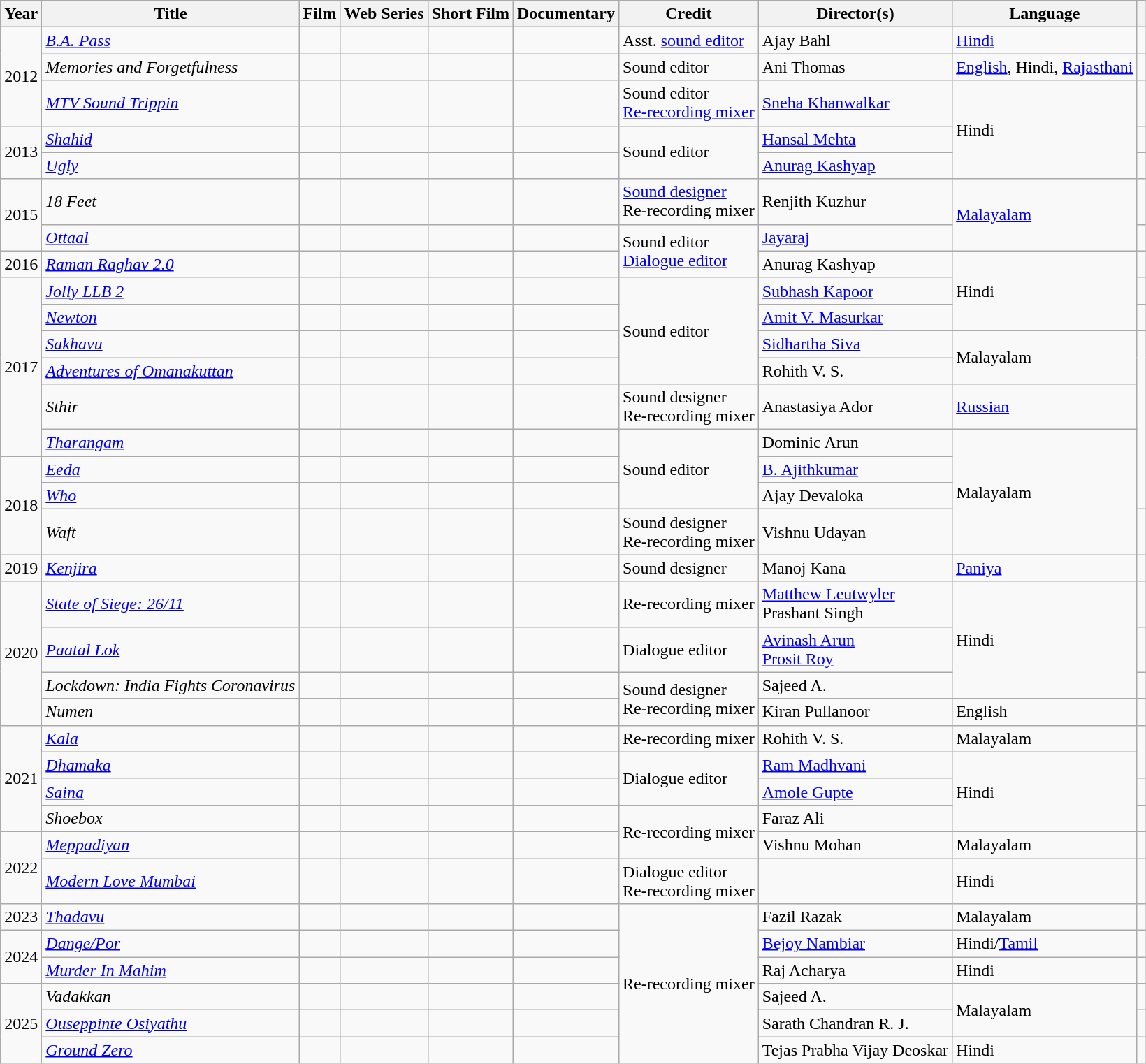<table class="wikitable" border="2">
<tr>
<th>Year</th>
<th>Title</th>
<th>Film</th>
<th>Web Series</th>
<th>Short Film</th>
<th>Documentary</th>
<th>Credit</th>
<th>Director(s)</th>
<th>Language</th>
<th></th>
</tr>
<tr>
<td rowspan="3">2012</td>
<td><em><a href='#'>B.A. Pass</a></em></td>
<td></td>
<td></td>
<td></td>
<td></td>
<td>Asst. <a href='#'>sound editor</a></td>
<td>Ajay Bahl</td>
<td><a href='#'>Hindi</a></td>
<td></td>
</tr>
<tr>
<td><em>Memories and Forgetfulness</em></td>
<td></td>
<td></td>
<td></td>
<td></td>
<td>Sound editor</td>
<td>Ani Thomas</td>
<td><a href='#'>English</a>, Hindi, <a href='#'>Rajasthani</a></td>
<td></td>
</tr>
<tr>
<td><em><a href='#'>MTV Sound Trippin</a></em></td>
<td></td>
<td></td>
<td></td>
<td></td>
<td>Sound editor<br><a href='#'>Re-recording mixer</a></td>
<td><a href='#'>Sneha Khanwalkar</a></td>
<td rowspan="3">Hindi</td>
<td></td>
</tr>
<tr>
<td rowspan="2">2013</td>
<td><em><a href='#'>Shahid</a></em></td>
<td></td>
<td></td>
<td></td>
<td></td>
<td rowspan="2">Sound editor</td>
<td><a href='#'>Hansal Mehta</a></td>
<td></td>
</tr>
<tr>
<td><em><a href='#'>Ugly</a></em></td>
<td></td>
<td></td>
<td></td>
<td></td>
<td><a href='#'>Anurag Kashyap</a></td>
<td></td>
</tr>
<tr>
<td rowspan="2">2015</td>
<td><em>18 Feet</em></td>
<td></td>
<td></td>
<td></td>
<td></td>
<td><a href='#'>Sound designer</a><br>Re-recording mixer</td>
<td>Renjith Kuzhur</td>
<td rowspan="2"><a href='#'>Malayalam</a></td>
<td></td>
</tr>
<tr>
<td><em><a href='#'>Ottaal</a></em></td>
<td></td>
<td></td>
<td></td>
<td></td>
<td rowspan="2">Sound editor<br><a href='#'>Dialogue editor</a></td>
<td><a href='#'>Jayaraj</a></td>
<td></td>
</tr>
<tr>
<td>2016</td>
<td><em><a href='#'>Raman Raghav 2.0</a></em></td>
<td></td>
<td></td>
<td></td>
<td></td>
<td>Anurag Kashyap</td>
<td rowspan="3">Hindi</td>
<td></td>
</tr>
<tr>
<td rowspan="6">2017</td>
<td><em><a href='#'>Jolly LLB 2</a></em></td>
<td></td>
<td></td>
<td></td>
<td></td>
<td rowspan="4">Sound editor</td>
<td><a href='#'>Subhash Kapoor</a></td>
<td></td>
</tr>
<tr>
<td><em><a href='#'>Newton</a></em></td>
<td></td>
<td></td>
<td></td>
<td></td>
<td><a href='#'>Amit V. Masurkar</a></td>
<td></td>
</tr>
<tr>
<td><em><a href='#'>Sakhavu</a></em></td>
<td></td>
<td></td>
<td></td>
<td></td>
<td><a href='#'>Sidhartha Siva</a></td>
<td rowspan="2">Malayalam</td>
<td rowspan="6"></td>
</tr>
<tr>
<td><em><a href='#'>Adventures of Omanakuttan</a></em></td>
<td></td>
<td></td>
<td></td>
<td></td>
<td>Rohith V. S.</td>
</tr>
<tr>
<td><em>Sthir</em></td>
<td></td>
<td></td>
<td></td>
<td></td>
<td>Sound designer<br>Re-recording mixer</td>
<td>Anastasiya Ador</td>
<td><a href='#'>Russian</a></td>
</tr>
<tr>
<td><em><a href='#'>Tharangam</a></em></td>
<td></td>
<td></td>
<td></td>
<td></td>
<td rowspan="3">Sound editor</td>
<td>Dominic Arun</td>
<td rowspan="4">Malayalam</td>
</tr>
<tr>
<td rowspan="3">2018</td>
<td><em><a href='#'>Eeda</a></em></td>
<td></td>
<td></td>
<td></td>
<td></td>
<td><a href='#'>B. Ajithkumar</a></td>
</tr>
<tr>
<td><em><a href='#'>Who</a></em></td>
<td></td>
<td></td>
<td></td>
<td></td>
<td>Ajay Devaloka</td>
</tr>
<tr>
<td><em>Waft</em></td>
<td></td>
<td></td>
<td></td>
<td></td>
<td>Sound designer<br>Re-recording mixer</td>
<td>Vishnu Udayan</td>
<td></td>
</tr>
<tr>
<td>2019</td>
<td><em><a href='#'>Kenjira</a></em></td>
<td></td>
<td></td>
<td></td>
<td></td>
<td>Sound designer</td>
<td>Manoj Kana</td>
<td><a href='#'>Paniya</a></td>
<td></td>
</tr>
<tr>
<td rowspan="4">2020</td>
<td><em><a href='#'>State of Siege: 26/11</a></em></td>
<td></td>
<td></td>
<td></td>
<td></td>
<td>Re-recording mixer</td>
<td><a href='#'>Matthew Leutwyler</a><br>Prashant Singh</td>
<td rowspan="3">Hindi</td>
<td></td>
</tr>
<tr>
<td><em><a href='#'>Paatal Lok</a></em></td>
<td></td>
<td></td>
<td></td>
<td></td>
<td>Dialogue editor</td>
<td><a href='#'>Avinash Arun</a><br><a href='#'>Prosit Roy</a></td>
<td></td>
</tr>
<tr>
<td><em>Lockdown: India Fights Coronavirus</em></td>
<td></td>
<td></td>
<td></td>
<td></td>
<td rowspan="2">Sound designer<br>Re-recording mixer</td>
<td>Sajeed A.</td>
<td></td>
</tr>
<tr>
<td><em>Numen</em></td>
<td></td>
<td></td>
<td></td>
<td></td>
<td>Kiran Pullanoor</td>
<td>English</td>
<td></td>
</tr>
<tr>
<td rowspan="4">2021</td>
<td><em><a href='#'>Kala</a></em></td>
<td></td>
<td></td>
<td></td>
<td></td>
<td>Re-recording mixer</td>
<td>Rohith V. S.</td>
<td>Malayalam</td>
<td rowspan="2"></td>
</tr>
<tr>
<td><em><a href='#'>Dhamaka</a></em></td>
<td></td>
<td></td>
<td></td>
<td></td>
<td rowspan="2">Dialogue editor</td>
<td><a href='#'>Ram Madhvani</a></td>
<td rowspan="3">Hindi</td>
</tr>
<tr>
<td><em><a href='#'>Saina</a></em></td>
<td></td>
<td></td>
<td></td>
<td></td>
<td><a href='#'>Amole Gupte</a></td>
<td></td>
</tr>
<tr>
<td><em>Shoebox</em></td>
<td></td>
<td></td>
<td></td>
<td></td>
<td rowspan="2">Re-recording mixer</td>
<td>Faraz Ali</td>
<td></td>
</tr>
<tr>
<td rowspan="2">2022</td>
<td><em><a href='#'>Meppadiyan</a></em></td>
<td></td>
<td></td>
<td></td>
<td></td>
<td>Vishnu Mohan</td>
<td>Malayalam</td>
<td></td>
</tr>
<tr>
<td><em><a href='#'>Modern Love Mumbai</a></em></td>
<td></td>
<td></td>
<td></td>
<td></td>
<td>Dialogue editor<br>Re-recording mixer</td>
<td></td>
<td>Hindi</td>
<td></td>
</tr>
<tr>
<td>2023</td>
<td><em><a href='#'>Thadavu</a></em></td>
<td></td>
<td></td>
<td></td>
<td></td>
<td rowspan="6">Re-recording mixer</td>
<td>Fazil Razak</td>
<td>Malayalam</td>
<td></td>
</tr>
<tr>
<td rowspan="2">2024</td>
<td><em><a href='#'>Dange/Por</a></em></td>
<td></td>
<td></td>
<td></td>
<td></td>
<td><a href='#'>Bejoy Nambiar</a></td>
<td>Hindi/<a href='#'>Tamil</a></td>
<td></td>
</tr>
<tr>
<td><em><a href='#'>Murder In Mahim</a></em></td>
<td></td>
<td></td>
<td></td>
<td></td>
<td>Raj Acharya</td>
<td>Hindi</td>
<td></td>
</tr>
<tr>
<td rowspan="3">2025</td>
<td><em>Vadakkan</em></td>
<td></td>
<td></td>
<td></td>
<td></td>
<td>Sajeed A.</td>
<td rowspan="2">Malayalam</td>
<td></td>
</tr>
<tr>
<td><em><a href='#'>Ouseppinte Osiyathu</a></em></td>
<td></td>
<td></td>
<td></td>
<td></td>
<td>Sarath Chandran R. J.</td>
<td></td>
</tr>
<tr>
<td><em><a href='#'>Ground Zero</a></em></td>
<td></td>
<td></td>
<td></td>
<td></td>
<td>Tejas Prabha Vijay Deoskar</td>
<td>Hindi</td>
<td></td>
</tr>
</table>
